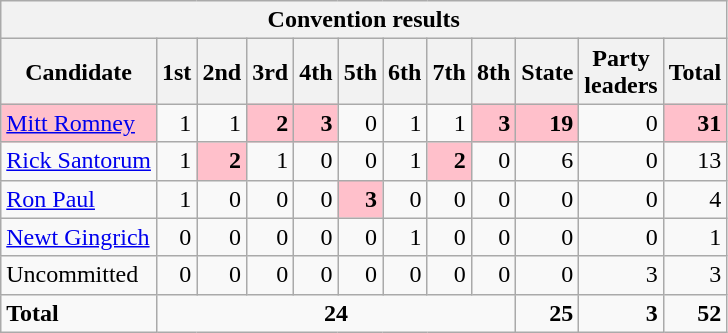<table class="wikitable">
<tr>
<th colspan="12">Convention results</th>
</tr>
<tr>
<th>Candidate</th>
<th>1st</th>
<th>2nd</th>
<th>3rd</th>
<th>4th</th>
<th>5th</th>
<th>6th</th>
<th>7th</th>
<th>8th</th>
<th>State</th>
<th>Party<br>leaders</th>
<th>Total</th>
</tr>
<tr style="text-align:right;">
<td align="left" bgcolor="pink"><a href='#'>Mitt Romney</a></td>
<td>1</td>
<td>1</td>
<td bgcolor="pink"><strong>2</strong></td>
<td bgcolor="pink"><strong>3</strong></td>
<td>0</td>
<td>1</td>
<td>1</td>
<td bgcolor="pink"><strong>3</strong></td>
<td bgcolor="pink"><strong>19</strong></td>
<td>0</td>
<td bgcolor="pink"><strong>31</strong></td>
</tr>
<tr style="text-align:right;">
<td align="left"><a href='#'>Rick Santorum</a></td>
<td>1</td>
<td bgcolor="pink"><strong>2</strong></td>
<td>1</td>
<td>0</td>
<td>0</td>
<td>1</td>
<td bgcolor="pink"><strong>2</strong></td>
<td>0</td>
<td>6</td>
<td>0</td>
<td>13</td>
</tr>
<tr style="text-align:right;">
<td align="left"><a href='#'>Ron Paul</a></td>
<td>1</td>
<td>0</td>
<td>0</td>
<td>0</td>
<td bgcolor="pink"><strong>3</strong></td>
<td>0</td>
<td>0</td>
<td>0</td>
<td>0</td>
<td>0</td>
<td>4</td>
</tr>
<tr style="text-align:right;">
<td align="left"><a href='#'>Newt Gingrich</a></td>
<td>0</td>
<td>0</td>
<td>0</td>
<td>0</td>
<td>0</td>
<td>1</td>
<td>0</td>
<td>0</td>
<td>0</td>
<td>0</td>
<td>1</td>
</tr>
<tr style="text-align:right;">
<td align="left">Uncommitted</td>
<td>0</td>
<td>0</td>
<td>0</td>
<td>0</td>
<td>0</td>
<td>0</td>
<td>0</td>
<td>0</td>
<td>0</td>
<td>3</td>
<td>3</td>
</tr>
<tr style="text-align:right;">
<td align="left"><strong>Total</strong></td>
<td colspan="8" align="center"><strong>24</strong></td>
<td><strong>25</strong></td>
<td><strong>3</strong></td>
<td><strong>52</strong></td>
</tr>
</table>
